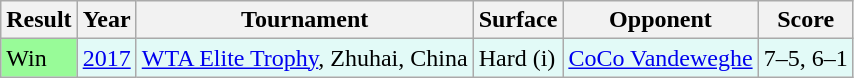<table class="sortable wikitable">
<tr>
<th>Result</th>
<th>Year</th>
<th>Tournament</th>
<th>Surface</th>
<th>Opponent</th>
<th class="unsortable">Score</th>
</tr>
<tr bgcolor=E2FAF7>
<td bgcolor=#98fb98>Win</td>
<td><a href='#'>2017</a></td>
<td><a href='#'>WTA Elite Trophy</a>, Zhuhai, China</td>
<td>Hard (i)</td>
<td> <a href='#'>CoCo Vandeweghe</a></td>
<td>7–5, 6–1</td>
</tr>
</table>
